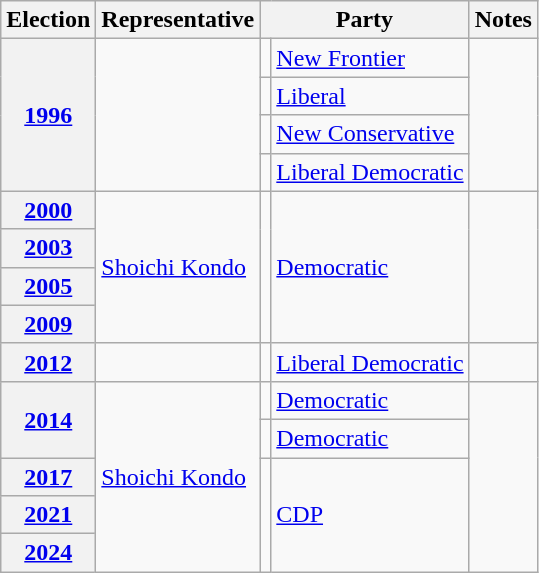<table class=wikitable>
<tr valign=bottom>
<th>Election</th>
<th>Representative</th>
<th colspan="2">Party</th>
<th>Notes</th>
</tr>
<tr>
<th rowspan="4"><a href='#'>1996</a></th>
<td rowspan="4"></td>
<td bgcolor=></td>
<td><a href='#'>New Frontier</a></td>
<td rowspan="4"></td>
</tr>
<tr>
<td bgcolor=></td>
<td><a href='#'>Liberal</a></td>
</tr>
<tr>
<td bgcolor=></td>
<td><a href='#'>New Conservative</a></td>
</tr>
<tr>
<td bgcolor=></td>
<td><a href='#'>Liberal Democratic</a></td>
</tr>
<tr>
<th><a href='#'>2000</a></th>
<td rowspan="4"><a href='#'>Shoichi Kondo</a></td>
<td rowspan="4" bgcolor=></td>
<td rowspan="4"><a href='#'>Democratic</a></td>
<td rowspan="4"></td>
</tr>
<tr>
<th><a href='#'>2003</a></th>
</tr>
<tr>
<th><a href='#'>2005</a></th>
</tr>
<tr>
<th><a href='#'>2009</a></th>
</tr>
<tr>
<th><a href='#'>2012</a></th>
<td></td>
<td bgcolor=></td>
<td><a href='#'>Liberal Democratic</a></td>
<td></td>
</tr>
<tr>
<th rowspan="2"><a href='#'>2014</a></th>
<td rowspan="5"><a href='#'>Shoichi Kondo</a></td>
<td bgcolor=></td>
<td><a href='#'>Democratic</a></td>
<td rowspan="5"></td>
</tr>
<tr>
<td bgcolor=></td>
<td><a href='#'>Democratic</a></td>
</tr>
<tr>
<th><a href='#'>2017</a></th>
<td rowspan="3" bgcolor=></td>
<td rowspan="3"><a href='#'>CDP</a></td>
</tr>
<tr>
<th><a href='#'>2021</a></th>
</tr>
<tr>
<th><a href='#'>2024</a></th>
</tr>
</table>
